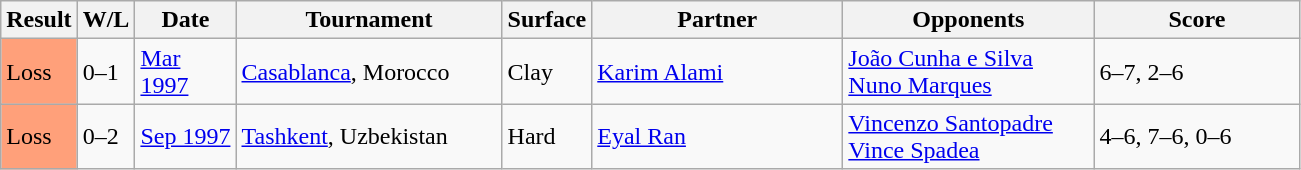<table class="sortable wikitable">
<tr>
<th style="width:40px">Result</th>
<th style="width:30px" class="unsortable">W/L</th>
<th style="width:60px;">Date</th>
<th style="width:170px;">Tournament</th>
<th style="width:50px">Surface</th>
<th style="width:160px;">Partner</th>
<th style="width:160px;">Opponents</th>
<th style="width:130px" class="unsortable">Score</th>
</tr>
<tr>
<td style="background:#ffa07a;">Loss</td>
<td>0–1</td>
<td><a href='#'>Mar 1997</a></td>
<td><a href='#'>Casablanca</a>, Morocco</td>
<td>Clay</td>
<td> <a href='#'>Karim Alami</a></td>
<td> <a href='#'>João Cunha e Silva</a><br> <a href='#'>Nuno Marques</a></td>
<td>6–7, 2–6</td>
</tr>
<tr>
<td style="background:#ffa07a;">Loss</td>
<td>0–2</td>
<td><a href='#'>Sep 1997</a></td>
<td><a href='#'>Tashkent</a>, Uzbekistan</td>
<td>Hard</td>
<td> <a href='#'>Eyal Ran</a></td>
<td> <a href='#'>Vincenzo Santopadre</a><br> <a href='#'>Vince Spadea</a></td>
<td>4–6, 7–6, 0–6</td>
</tr>
</table>
